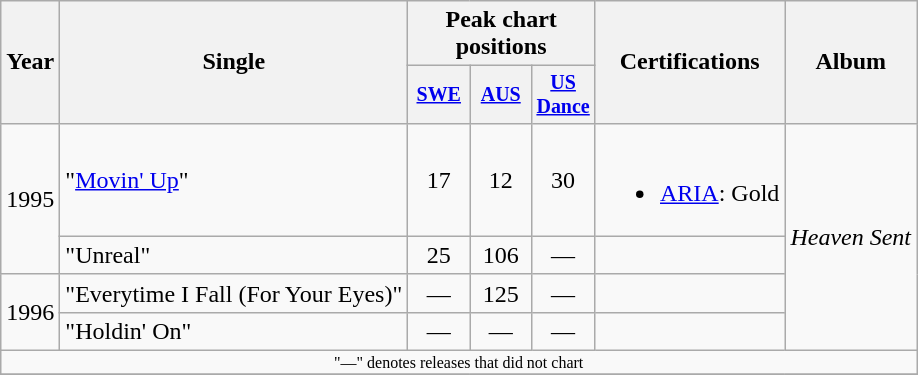<table class="wikitable" style="text-align:center;">
<tr>
<th rowspan="2">Year</th>
<th rowspan="2">Single</th>
<th colspan="3">Peak chart positions</th>
<th rowspan="2">Certifications</th>
<th rowspan="2">Album</th>
</tr>
<tr style="font-size:smaller;">
<th width="35"><a href='#'>SWE</a><br></th>
<th width="35"><a href='#'>AUS</a><br></th>
<th width="35"><a href='#'>US<br>Dance</a><br></th>
</tr>
<tr>
<td rowspan=2>1995</td>
<td align="left">"<a href='#'>Movin' Up</a>"</td>
<td>17</td>
<td>12</td>
<td>30</td>
<td><br><ul><li><a href='#'>ARIA</a>: Gold</li></ul></td>
<td align="left" rowspan="4"><em>Heaven Sent</em></td>
</tr>
<tr>
<td align="left">"Unreal"</td>
<td>25</td>
<td>106</td>
<td>—</td>
<td></td>
</tr>
<tr>
<td rowspan=2>1996</td>
<td align="left">"Everytime I Fall (For Your Eyes)"</td>
<td>—</td>
<td>125</td>
<td>—</td>
<td></td>
</tr>
<tr>
<td align="left">"Holdin' On"</td>
<td>—</td>
<td>—</td>
<td>—</td>
<td></td>
</tr>
<tr>
<td colspan="15" style="font-size:8pt">"—" denotes releases that did not chart</td>
</tr>
<tr>
</tr>
</table>
